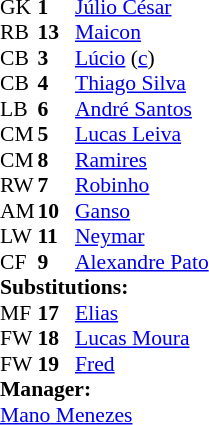<table style="font-size: 90%" cellspacing="0" cellpadding="0">
<tr>
<th width="25"></th>
<th width="25"></th>
</tr>
<tr>
<td>GK</td>
<td><strong>1</strong></td>
<td><a href='#'>Júlio César</a></td>
</tr>
<tr>
<td>RB</td>
<td><strong>13</strong></td>
<td><a href='#'>Maicon</a></td>
</tr>
<tr>
<td>CB</td>
<td><strong>3</strong></td>
<td><a href='#'>Lúcio</a> (<a href='#'>c</a>)</td>
</tr>
<tr>
<td>CB</td>
<td><strong>4</strong></td>
<td><a href='#'>Thiago Silva</a></td>
</tr>
<tr>
<td>LB</td>
<td><strong>6</strong></td>
<td><a href='#'>André Santos</a></td>
<td></td>
</tr>
<tr>
<td>CM</td>
<td><strong>5</strong></td>
<td><a href='#'>Lucas Leiva</a></td>
</tr>
<tr>
<td>CM</td>
<td><strong>8</strong></td>
<td><a href='#'>Ramires</a></td>
</tr>
<tr>
<td>RW</td>
<td><strong>7</strong></td>
<td><a href='#'>Robinho</a></td>
</tr>
<tr>
<td>AM</td>
<td><strong>10</strong></td>
<td><a href='#'>Ganso</a></td>
<td></td>
<td></td>
</tr>
<tr>
<td>LW</td>
<td><strong>11</strong></td>
<td><a href='#'>Neymar</a></td>
<td></td>
<td></td>
</tr>
<tr>
<td>CF</td>
<td><strong>9</strong></td>
<td><a href='#'>Alexandre Pato</a></td>
<td></td>
<td></td>
</tr>
<tr>
<td colspan=3><strong>Substitutions:</strong></td>
</tr>
<tr>
<td>MF</td>
<td><strong>17</strong></td>
<td><a href='#'>Elias</a></td>
<td></td>
<td></td>
</tr>
<tr>
<td>FW</td>
<td><strong>18</strong></td>
<td><a href='#'>Lucas Moura</a></td>
<td></td>
<td></td>
</tr>
<tr>
<td>FW</td>
<td><strong>19</strong></td>
<td><a href='#'>Fred</a></td>
<td></td>
<td></td>
</tr>
<tr>
<td colspan=3><strong>Manager:</strong></td>
</tr>
<tr>
<td colspan=3><a href='#'>Mano Menezes</a></td>
</tr>
</table>
